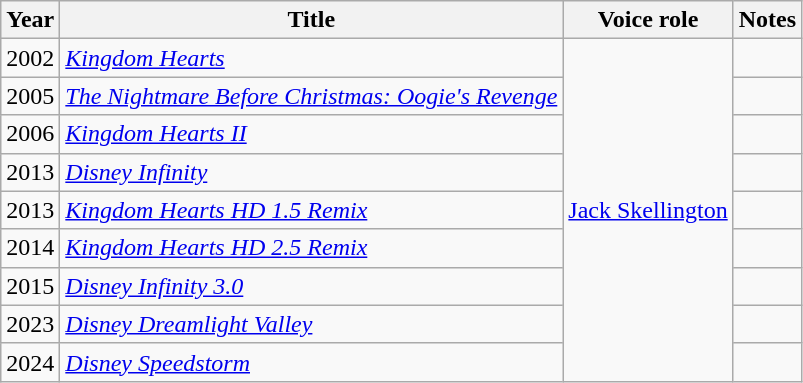<table class="wikitable">
<tr>
<th>Year</th>
<th>Title</th>
<th>Voice role</th>
<th>Notes</th>
</tr>
<tr>
<td>2002</td>
<td><em><a href='#'>Kingdom Hearts</a></em></td>
<td rowspan="9"><a href='#'>Jack Skellington</a></td>
<td></td>
</tr>
<tr>
<td>2005</td>
<td><em><a href='#'>The Nightmare Before Christmas: Oogie's Revenge</a></em></td>
<td></td>
</tr>
<tr>
<td>2006</td>
<td><em><a href='#'>Kingdom Hearts II</a></em></td>
<td></td>
</tr>
<tr>
<td>2013</td>
<td><em><a href='#'>Disney Infinity</a></em></td>
<td></td>
</tr>
<tr>
<td>2013</td>
<td><em><a href='#'>Kingdom Hearts HD 1.5 Remix</a></em></td>
<td></td>
</tr>
<tr>
<td>2014</td>
<td><em><a href='#'>Kingdom Hearts HD 2.5 Remix</a></em></td>
<td></td>
</tr>
<tr>
<td>2015</td>
<td><em><a href='#'>Disney Infinity 3.0</a></em></td>
<td></td>
</tr>
<tr>
<td>2023</td>
<td><em><a href='#'>Disney Dreamlight Valley</a></em></td>
<td></td>
</tr>
<tr>
<td>2024</td>
<td><em><a href='#'>Disney Speedstorm</a></em></td>
<td></td>
</tr>
</table>
